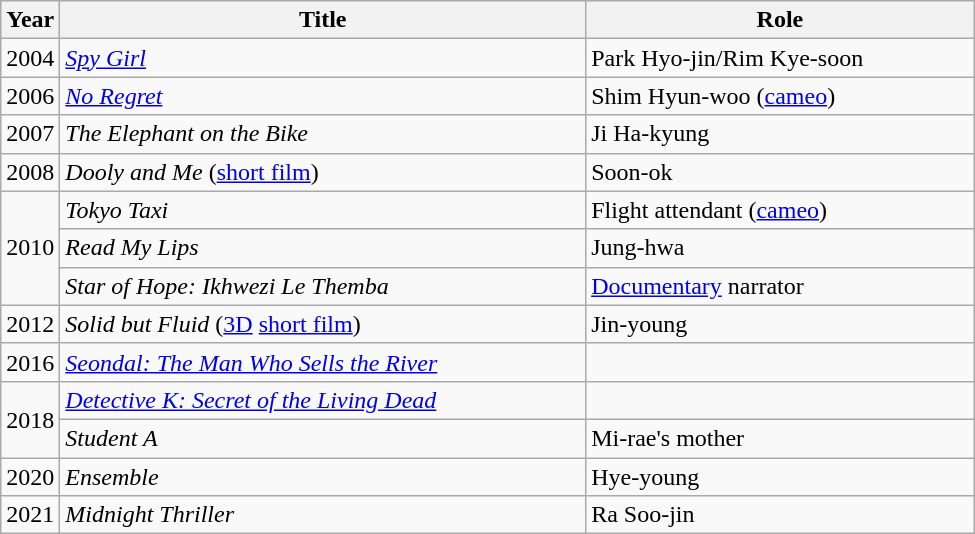<table class="wikitable" style="width:650px">
<tr>
<th width=10>Year</th>
<th>Title</th>
<th>Role</th>
</tr>
<tr>
<td>2004</td>
<td><em><a href='#'>Spy Girl</a></em></td>
<td>Park Hyo-jin/Rim Kye-soon</td>
</tr>
<tr>
<td>2006</td>
<td><em><a href='#'>No Regret</a></em></td>
<td>Shim Hyun-woo (<a href='#'>cameo</a>)</td>
</tr>
<tr>
<td>2007</td>
<td><em>The Elephant on the Bike</em></td>
<td>Ji Ha-kyung</td>
</tr>
<tr>
<td>2008</td>
<td><em>Dooly and Me</em> (<a href='#'>short film</a>)</td>
<td>Soon-ok</td>
</tr>
<tr>
<td rowspan=3>2010</td>
<td><em>Tokyo Taxi</em></td>
<td>Flight attendant (<a href='#'>cameo</a>)</td>
</tr>
<tr>
<td><em>Read My Lips</em></td>
<td>Jung-hwa</td>
</tr>
<tr>
<td><em>Star of Hope: Ikhwezi Le Themba</em></td>
<td><a href='#'>Documentary</a> narrator</td>
</tr>
<tr>
<td>2012</td>
<td><em>Solid but Fluid</em> (<a href='#'>3D</a> <a href='#'>short film</a>)</td>
<td>Jin-young</td>
</tr>
<tr>
<td>2016</td>
<td><em><a href='#'>Seondal: The Man Who Sells the River</a></em></td>
<td></td>
</tr>
<tr>
<td rowspan=2>2018</td>
<td><em><a href='#'>Detective K: Secret of the Living Dead</a></em></td>
<td></td>
</tr>
<tr>
<td><em>Student A</em></td>
<td>Mi-rae's mother</td>
</tr>
<tr>
<td>2020</td>
<td><em>Ensemble</em></td>
<td>Hye-young</td>
</tr>
<tr>
<td>2021</td>
<td><em>Midnight Thriller</em></td>
<td>Ra Soo-jin</td>
</tr>
</table>
